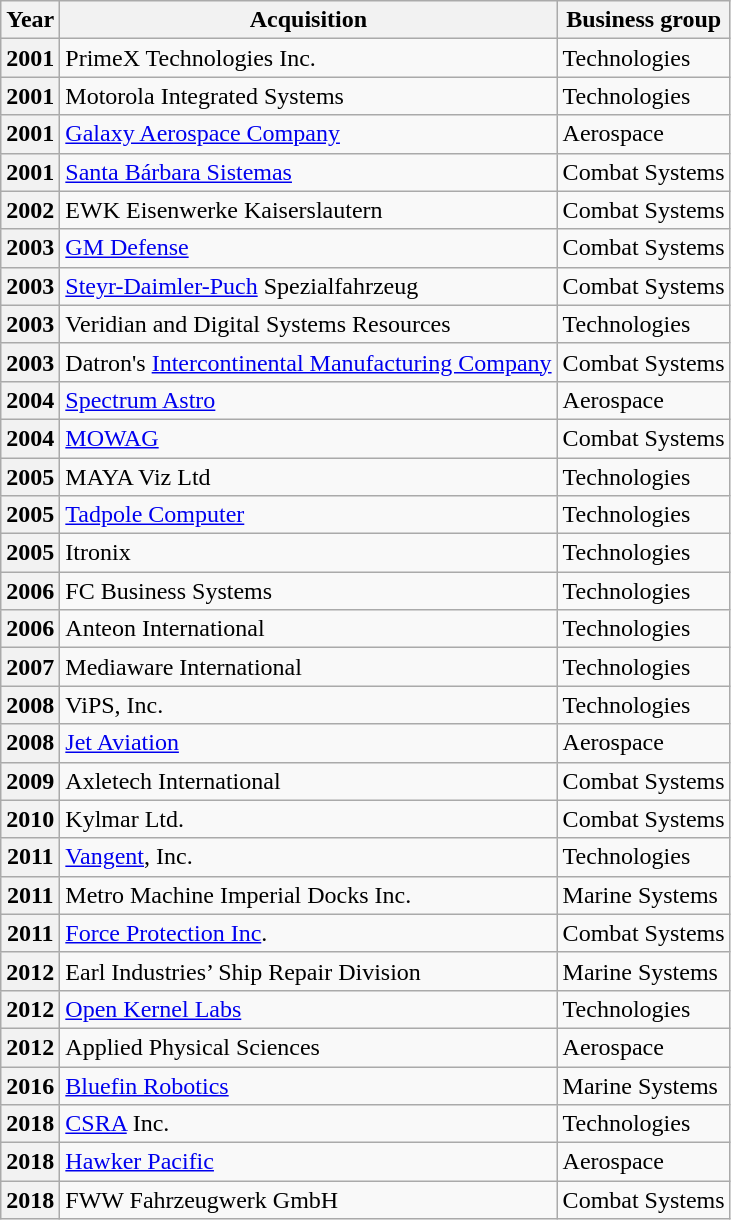<table class="wikitable sortable">
<tr>
<th>Year</th>
<th>Acquisition</th>
<th>Business group</th>
</tr>
<tr>
<th>2001</th>
<td>PrimeX Technologies Inc.</td>
<td>Technologies</td>
</tr>
<tr>
<th>2001</th>
<td>Motorola Integrated Systems</td>
<td>Technologies</td>
</tr>
<tr>
<th>2001</th>
<td><a href='#'>Galaxy Aerospace Company</a></td>
<td>Aerospace</td>
</tr>
<tr>
<th>2001</th>
<td><a href='#'>Santa Bárbara Sistemas</a></td>
<td>Combat Systems</td>
</tr>
<tr>
<th>2002</th>
<td>EWK Eisenwerke Kaiserslautern</td>
<td>Combat Systems</td>
</tr>
<tr>
<th>2003</th>
<td><a href='#'>GM Defense</a></td>
<td>Combat Systems</td>
</tr>
<tr>
<th>2003</th>
<td><a href='#'>Steyr-Daimler-Puch</a> Spezialfahrzeug</td>
<td>Combat Systems</td>
</tr>
<tr>
<th>2003</th>
<td>Veridian and Digital Systems Resources</td>
<td>Technologies</td>
</tr>
<tr>
<th>2003</th>
<td>Datron's <a href='#'>Intercontinental Manufacturing Company</a></td>
<td>Combat Systems</td>
</tr>
<tr>
<th>2004</th>
<td><a href='#'>Spectrum Astro</a></td>
<td>Aerospace</td>
</tr>
<tr>
<th>2004</th>
<td><a href='#'>MOWAG</a></td>
<td>Combat Systems</td>
</tr>
<tr>
<th>2005</th>
<td>MAYA Viz Ltd </td>
<td>Technologies</td>
</tr>
<tr>
<th>2005</th>
<td><a href='#'>Tadpole Computer</a></td>
<td>Technologies</td>
</tr>
<tr>
<th>2005</th>
<td>Itronix</td>
<td>Technologies</td>
</tr>
<tr>
<th>2006</th>
<td>FC Business Systems </td>
<td>Technologies</td>
</tr>
<tr>
<th>2006</th>
<td>Anteon International</td>
<td>Technologies</td>
</tr>
<tr>
<th>2007</th>
<td>Mediaware International </td>
<td>Technologies</td>
</tr>
<tr>
<th>2008</th>
<td>ViPS, Inc.</td>
<td>Technologies</td>
</tr>
<tr>
<th>2008</th>
<td><a href='#'>Jet Aviation</a></td>
<td>Aerospace</td>
</tr>
<tr>
<th>2009</th>
<td>Axletech International</td>
<td>Combat Systems</td>
</tr>
<tr>
<th>2010</th>
<td>Kylmar Ltd.</td>
<td>Combat Systems</td>
</tr>
<tr>
<th>2011</th>
<td><a href='#'>Vangent</a>, Inc.</td>
<td>Technologies</td>
</tr>
<tr>
<th>2011</th>
<td>Metro Machine Imperial Docks Inc.</td>
<td>Marine Systems</td>
</tr>
<tr>
<th>2011</th>
<td><a href='#'>Force Protection Inc</a>.</td>
<td>Combat Systems</td>
</tr>
<tr>
<th>2012</th>
<td>Earl Industries’ Ship Repair Division</td>
<td>Marine Systems</td>
</tr>
<tr>
<th>2012</th>
<td><a href='#'>Open Kernel Labs</a></td>
<td>Technologies</td>
</tr>
<tr>
<th>2012</th>
<td>Applied Physical Sciences</td>
<td>Aerospace</td>
</tr>
<tr>
<th>2016</th>
<td><a href='#'>Bluefin Robotics</a></td>
<td>Marine Systems</td>
</tr>
<tr>
<th>2018</th>
<td><a href='#'>CSRA</a> Inc.</td>
<td>Technologies</td>
</tr>
<tr>
<th>2018</th>
<td><a href='#'>Hawker Pacific</a></td>
<td>Aerospace</td>
</tr>
<tr>
<th>2018</th>
<td>FWW Fahrzeugwerk GmbH</td>
<td>Combat Systems</td>
</tr>
</table>
